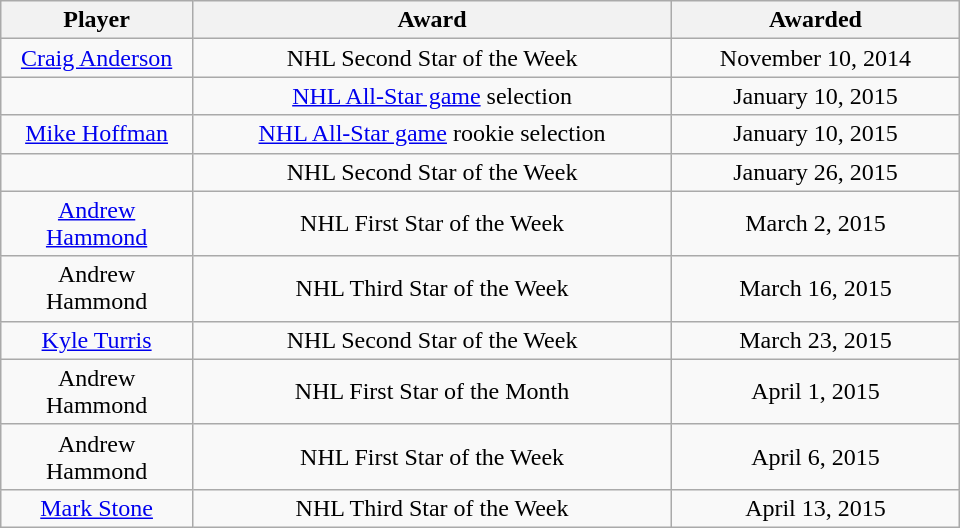<table class="wikitable sortable" style="width:40em; text-align:center;">
<tr>
<th style="width:20%;">Player</th>
<th style="width:50%;">Award</th>
<th style="width:30%;" data-sort-type="date">Awarded</th>
</tr>
<tr align=center>
<td><a href='#'>Craig Anderson</a></td>
<td>NHL Second Star of the Week</td>
<td>November 10, 2014</td>
</tr>
<tr align=center>
<td></td>
<td><a href='#'>NHL All-Star game</a> selection</td>
<td>January 10, 2015</td>
</tr>
<tr align=center>
<td><a href='#'>Mike Hoffman</a></td>
<td><a href='#'>NHL All-Star game</a> rookie selection</td>
<td>January 10, 2015</td>
</tr>
<tr align=center>
<td></td>
<td>NHL Second Star of the Week</td>
<td>January 26, 2015</td>
</tr>
<tr align=center>
<td><a href='#'>Andrew Hammond</a></td>
<td>NHL First Star of the Week</td>
<td>March 2, 2015</td>
</tr>
<tr align=center>
<td>Andrew Hammond</td>
<td>NHL Third Star of the Week</td>
<td>March 16, 2015</td>
</tr>
<tr align=center>
<td><a href='#'>Kyle Turris</a></td>
<td>NHL Second Star of the Week</td>
<td>March 23, 2015</td>
</tr>
<tr align=center>
<td>Andrew Hammond</td>
<td>NHL First Star of the Month</td>
<td>April 1, 2015</td>
</tr>
<tr align=center>
<td>Andrew Hammond</td>
<td>NHL First Star of the Week</td>
<td>April 6, 2015</td>
</tr>
<tr align=center>
<td><a href='#'>Mark Stone</a></td>
<td>NHL Third Star of the Week</td>
<td>April 13, 2015</td>
</tr>
</table>
